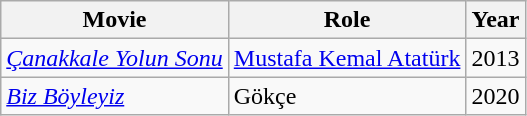<table class="wikitable">
<tr>
<th>Movie</th>
<th>Role</th>
<th>Year</th>
</tr>
<tr>
<td><em><a href='#'>Çanakkale Yolun Sonu</a></em></td>
<td><a href='#'>Mustafa Kemal Atatürk</a></td>
<td>2013</td>
</tr>
<tr>
<td><em><a href='#'>Biz Böyleyiz</a></em></td>
<td>Gökçe</td>
<td>2020</td>
</tr>
</table>
